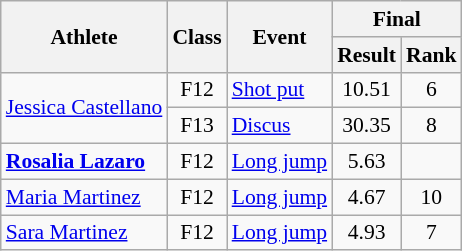<table class=wikitable style="font-size:90%">
<tr>
<th rowspan="2">Athlete</th>
<th rowspan="2">Class</th>
<th rowspan="2">Event</th>
<th colspan="2">Final</th>
</tr>
<tr>
<th>Result</th>
<th>Rank</th>
</tr>
<tr>
<td rowspan="2"><a href='#'>Jessica Castellano</a></td>
<td style="text-align:center;">F12</td>
<td><a href='#'>Shot put</a></td>
<td style="text-align:center;">10.51</td>
<td style="text-align:center;">6</td>
</tr>
<tr>
<td style="text-align:center;">F13</td>
<td><a href='#'>Discus</a></td>
<td style="text-align:center;">30.35</td>
<td style="text-align:center;">8</td>
</tr>
<tr>
<td><strong><a href='#'>Rosalia Lazaro</a></strong></td>
<td style="text-align:center;">F12</td>
<td><a href='#'>Long jump</a></td>
<td style="text-align:center;">5.63</td>
<td style="text-align:center;"></td>
</tr>
<tr>
<td><a href='#'>Maria Martinez</a></td>
<td style="text-align:center;">F12</td>
<td><a href='#'>Long jump</a></td>
<td style="text-align:center;">4.67</td>
<td style="text-align:center;">10</td>
</tr>
<tr>
<td><a href='#'>Sara Martinez</a></td>
<td style="text-align:center;">F12</td>
<td><a href='#'>Long jump</a></td>
<td style="text-align:center;">4.93</td>
<td style="text-align:center;">7</td>
</tr>
</table>
